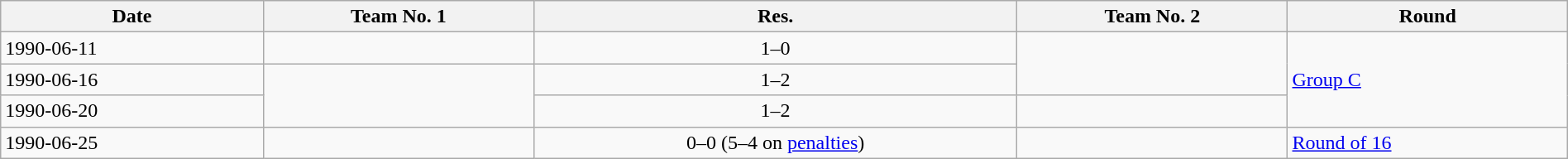<table class="wikitable" style="text-align: left;" width="100%">
<tr>
<th>Date</th>
<th>Team No. 1</th>
<th>Res.</th>
<th>Team No. 2</th>
<th>Round</th>
</tr>
<tr>
<td>1990-06-11</td>
<td></td>
<td style="text-align:center;">1–0</td>
<td rowspan="2"></td>
<td rowspan="3"><a href='#'>Group C</a></td>
</tr>
<tr>
<td>1990-06-16</td>
<td rowspan="2"></td>
<td style="text-align:center;">1–2</td>
</tr>
<tr>
<td>1990-06-20</td>
<td style="text-align:center;">1–2</td>
<td></td>
</tr>
<tr>
<td>1990-06-25</td>
<td></td>
<td style="text-align:center;">0–0 (5–4 on <a href='#'>penalties</a>)</td>
<td></td>
<td><a href='#'>Round of 16</a></td>
</tr>
</table>
